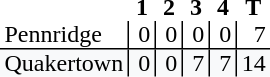<table style="border-collapse: collapse;">
<tr>
<th style="text-align: left;"></th>
<th style="text-align: center; padding: 0px 3px 0px 3px; width:12px;">1</th>
<th style="text-align: center; padding: 0px 3px 0px 3px; width:12px;">2</th>
<th style="text-align: center; padding: 0px 3px 0px 3px; width:12px;">3</th>
<th style="text-align: center; padding: 0px 3px 0px 3px; width:12px;">4</th>
<th style="text-align: center; padding: 0px 3px 0px 3px; width:12px;">T</th>
</tr>
<tr>
<td style="text-align: left; border-bottom: 1px solid black; padding: 0px 3px 0px 3px;">Pennridge</td>
<td style="border-left: 1px solid black; border-bottom: 1px solid black; text-align: right; padding: 0px 3px 0px 3px;">0</td>
<td style="border-left: 1px solid black; border-bottom: 1px solid black; text-align: right; padding: 0px 3px 0px 3px;">0</td>
<td style="border-left: 1px solid black; border-bottom: 1px solid black; text-align: right; padding: 0px 3px 0px 3px;">0</td>
<td style="border-left: 1px solid black; border-bottom: 1px solid black; text-align: right; padding: 0px 3px 0px 3px;">0</td>
<td style="border-left: 1px solid black; border-bottom: 1px solid black; text-align: right; padding: 0px 3px 0px 3px;">7</td>
</tr>
<tr>
<td style="background: #f8f9fa; text-align: left; padding: 0px 3px 0px 3px;">Quakertown</td>
<td style="background: #f8f9fa; border-left: 1px solid black; text-align: right; padding: 0px 3px 0px 3px;">0</td>
<td style="background: #f8f9fa; border-left: 1px solid black; text-align: right; padding: 0px 3px 0px 3px;">0</td>
<td style="background: #f8f9fa; border-left: 1px solid black; text-align: right; padding: 0px 3px 0px 3px;">7</td>
<td style="background: #f8f9fa; border-left: 1px solid black; text-align: right; padding: 0px 3px 0px 3px;">7</td>
<td style="background: #f8f9fa; border-left: 1px solid black; text-align: right; padding: 0px 3px 0px 3px;">14</td>
</tr>
</table>
